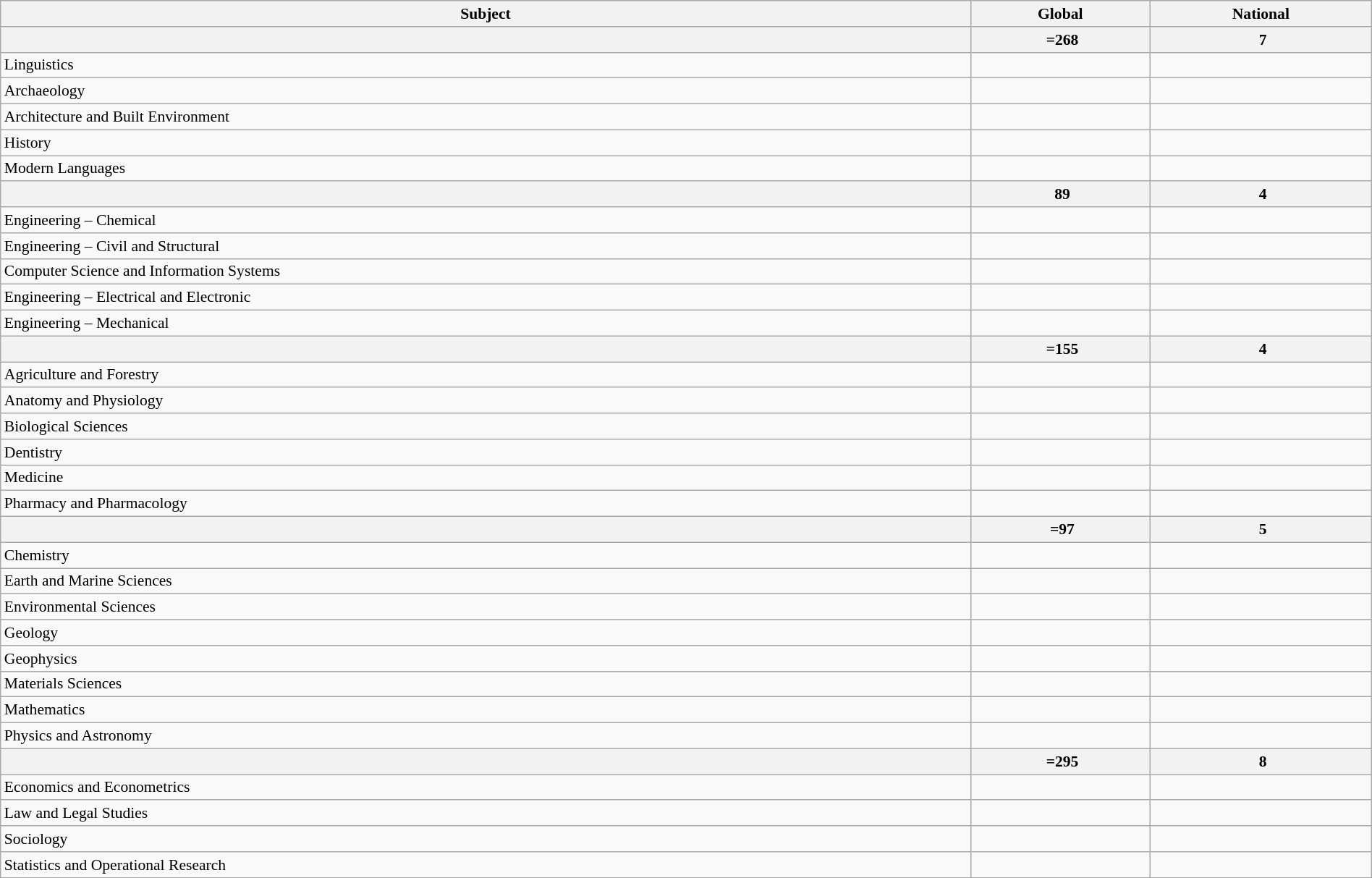<table class="wikitable sortable" style="width: 100%; font-size: 90%">
<tr>
<th>Subject</th>
<th>Global</th>
<th>National</th>
</tr>
<tr>
<th></th>
<th data-sort-value="268"> =268</th>
<th data-sort-value="7"> 7</th>
</tr>
<tr>
<td>Linguistics</td>
<td data-sort-value="201–250"></td>
<td data-sort-value="7–9"></td>
</tr>
<tr>
<td>Archaeology</td>
<td data-sort-value="151–200"></td>
<td data-sort-value="5–6"></td>
</tr>
<tr>
<td>Architecture and Built Environment</td>
<td data-sort-value="151–200"></td>
<td data-sort-value="5–7"></td>
</tr>
<tr>
<td>History</td>
<td data-sort-value="101–150"></td>
<td data-sort-value="4–6"></td>
</tr>
<tr>
<td>Modern Languages</td>
<td data-sort-value="101–150"></td>
<td data-sort-value="6"></td>
</tr>
<tr>
<th></th>
<th data-sort-value="89"> 89</th>
<th data-sort-value="4"> 4</th>
</tr>
<tr>
<td>Engineering – Chemical</td>
<td data-sort-value="101–150"></td>
<td data-sort-value="4–7"></td>
</tr>
<tr>
<td>Engineering – Civil and Structural</td>
<td data-sort-value="151–200"></td>
<td data-sort-value="4–5"></td>
</tr>
<tr>
<td>Computer Science and Information Systems</td>
<td data-sort-value="201–250"></td>
<td data-sort-value="7"></td>
</tr>
<tr>
<td>Engineering – Electrical and Electronic</td>
<td data-sort-value="111"></td>
<td data-sort-value="4"></td>
</tr>
<tr>
<td>Engineering – Mechanical</td>
<td data-sort-value="85"></td>
<td data-sort-value="4"></td>
</tr>
<tr>
<th></th>
<th data-sort-value="155"> =155</th>
<th data-sort-value="4"> 4</th>
</tr>
<tr>
<td>Agriculture and Forestry</td>
<td data-sort-value="101–150"></td>
<td data-sort-value="5"></td>
</tr>
<tr>
<td>Anatomy and Physiology</td>
<td data-sort-value="51–100"></td>
<td data-sort-value="3–4"></td>
</tr>
<tr>
<td>Biological Sciences</td>
<td data-sort-value="151–200"></td>
<td data-sort-value="4–7"></td>
</tr>
<tr>
<td>Dentistry</td>
<td data-sort-value="51–100"></td>
<td data-sort-value="2–4"></td>
</tr>
<tr>
<td>Medicine</td>
<td data-sort-value="167"></td>
<td data-sort-value="6"></td>
</tr>
<tr>
<td>Pharmacy and Pharmacology</td>
<td data-sort-value="151–200"></td>
<td data-sort-value="3–6"></td>
</tr>
<tr>
<th></th>
<th data-sort-value="97"> =97</th>
<th data-sort-value="5"> 5</th>
</tr>
<tr>
<td>Chemistry</td>
<td data-sort-value="101"></td>
<td data-sort-value="6–7"></td>
</tr>
<tr>
<td>Earth and Marine Sciences</td>
<td data-sort-value="101–150"></td>
<td data-sort-value="3–6"></td>
</tr>
<tr>
<td>Environmental Sciences</td>
<td data-sort-value="201–250"></td>
<td data-sort-value="5–6"></td>
</tr>
<tr>
<td>Geology</td>
<td data-sort-value="101–150"></td>
<td data-sort-value="3–6"></td>
</tr>
<tr>
<td>Geophysics</td>
<td data-sort-value="101–150"></td>
<td data-sort-value="3–6"></td>
</tr>
<tr>
<td>Materials Sciences</td>
<td data-sort-value="50"></td>
<td data-sort-value="4"></td>
</tr>
<tr>
<td>Mathematics</td>
<td data-sort-value="151–200"></td>
<td data-sort-value="4–7"></td>
</tr>
<tr>
<td>Physics and Astronomy</td>
<td data-sort-value="50"></td>
<td data-sort-value="5"></td>
</tr>
<tr>
<th></th>
<th data-sort-value="295"> =295</th>
<th data-sort-value="8"> 8</th>
</tr>
<tr>
<td>Economics and Econometrics</td>
<td data-sort-value="351–400"></td>
<td data-sort-value="11"></td>
</tr>
<tr>
<td>Law and Legal Studies</td>
<td data-sort-value="201–250"></td>
<td data-sort-value="7–8"></td>
</tr>
<tr>
<td>Sociology</td>
<td data-sort-value="151–200"></td>
<td data-sort-value="5"></td>
</tr>
<tr>
<td>Statistics and Operational Research</td>
<td data-sort-value="201–250"></td>
<td data-sort-value="5"></td>
</tr>
<tr>
</tr>
</table>
